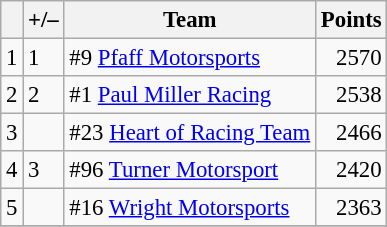<table class="wikitable" style="font-size: 95%;">
<tr>
<th scope="col"></th>
<th scope="col">+/–</th>
<th scope="col">Team</th>
<th scope="col">Points</th>
</tr>
<tr>
<td align=center>1</td>
<td align="left"> 1</td>
<td> #9 <a href='#'>Pfaff Motorsports</a></td>
<td align=right>2570</td>
</tr>
<tr>
<td align=center>2</td>
<td align="left"> 2</td>
<td> #1 <a href='#'>Paul Miller Racing</a></td>
<td align=right>2538</td>
</tr>
<tr>
<td align=center>3</td>
<td align="left"></td>
<td> #23 <a href='#'>Heart of Racing Team</a></td>
<td align=right>2466</td>
</tr>
<tr>
<td align=center>4</td>
<td align="left"> 3</td>
<td> #96 <a href='#'>Turner Motorsport</a></td>
<td align=right>2420</td>
</tr>
<tr>
<td align=center>5</td>
<td align="left"></td>
<td> #16 <a href='#'>Wright Motorsports</a></td>
<td align=right>2363</td>
</tr>
<tr>
</tr>
</table>
